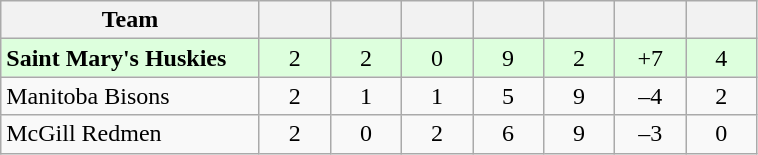<table class="wikitable" style="text-align:center;">
<tr>
<th width=165>Team</th>
<th width=40></th>
<th width=40></th>
<th width=40></th>
<th width=40></th>
<th width=40></th>
<th width=40></th>
<th width=40></th>
</tr>
<tr style="background:#ddffdd">
<td style="text-align:left;"><strong>Saint Mary's Huskies</strong></td>
<td>2</td>
<td>2</td>
<td>0</td>
<td>9</td>
<td>2</td>
<td>+7</td>
<td>4</td>
</tr>
<tr>
<td style="text-align:left;">Manitoba Bisons</td>
<td>2</td>
<td>1</td>
<td>1</td>
<td>5</td>
<td>9</td>
<td>–4</td>
<td>2</td>
</tr>
<tr>
<td style="text-align:left;">McGill Redmen</td>
<td>2</td>
<td>0</td>
<td>2</td>
<td>6</td>
<td>9</td>
<td>–3</td>
<td>0</td>
</tr>
</table>
